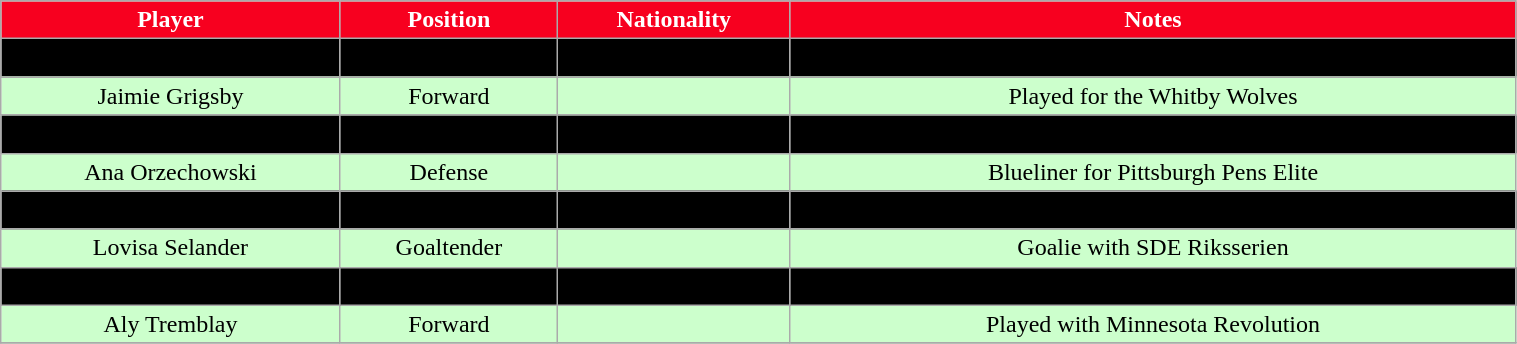<table class="wikitable" width="80%">
<tr align="center"  style="background:#F7001F;color:white;">
<td><strong>Player</strong></td>
<td><strong>Position</strong></td>
<td><strong>Nationality</strong></td>
<td><strong>Notes</strong></td>
</tr>
<tr align="center" bgcolor=" ">
<td>Kira Bombay</td>
<td>Goaltender</td>
<td></td>
<td>Minded the Net for Nepean Jr. Wildcats</td>
</tr>
<tr align="center" bgcolor="#ccffcc">
<td>Jaimie Grigsby</td>
<td>Forward</td>
<td></td>
<td>Played for the Whitby Wolves</td>
</tr>
<tr align="center" bgcolor=" ">
<td>Josefine Hansen</td>
<td>Defense</td>
<td></td>
<td>Attended Shattuck-St. Mary's</td>
</tr>
<tr align="center" bgcolor="#ccffcc">
<td>Ana Orzechowski</td>
<td>Defense</td>
<td></td>
<td>Blueliner for Pittsburgh Pens Elite</td>
</tr>
<tr align="center" bgcolor=" ">
<td>Taylor Schwalbe</td>
<td>Forward</td>
<td></td>
<td>Attended Shattuck-St. Mary's</td>
</tr>
<tr align="center" bgcolor="#ccffcc">
<td>Lovisa Selander</td>
<td>Goaltender</td>
<td></td>
<td>Goalie with SDE Riksserien</td>
</tr>
<tr align="center" bgcolor=" ">
<td>Makenna Thomas</td>
<td>Forward</td>
<td></td>
<td>Played with Chicago Young Americans</td>
</tr>
<tr align="center" bgcolor="#ccffcc">
<td>Aly Tremblay</td>
<td>Forward</td>
<td></td>
<td>Played with Minnesota Revolution</td>
</tr>
<tr align="center" bgcolor=" ">
</tr>
</table>
